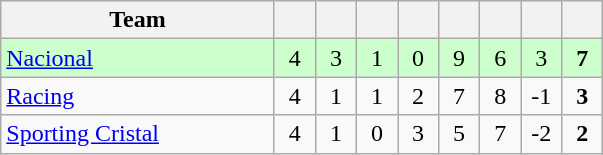<table class="wikitable" style="text-align: center;">
<tr>
<th width=175>Team</th>
<th width=20></th>
<th width=20></th>
<th width=20></th>
<th width=20></th>
<th width=20></th>
<th width=20></th>
<th width=20></th>
<th width=20></th>
</tr>
<tr bgcolor=ccffcc>
<td style="text-align:left;"> <a href='#'>Nacional</a></td>
<td>4</td>
<td>3</td>
<td>1</td>
<td>0</td>
<td>9</td>
<td>6</td>
<td>3</td>
<td><strong>7</strong></td>
</tr>
<tr>
<td style="text-align:left;"> <a href='#'>Racing</a></td>
<td>4</td>
<td>1</td>
<td>1</td>
<td>2</td>
<td>7</td>
<td>8</td>
<td>-1</td>
<td><strong>3</strong></td>
</tr>
<tr>
<td style="text-align:left;"> <a href='#'>Sporting Cristal</a></td>
<td>4</td>
<td>1</td>
<td>0</td>
<td>3</td>
<td>5</td>
<td>7</td>
<td>-2</td>
<td><strong>2</strong></td>
</tr>
</table>
